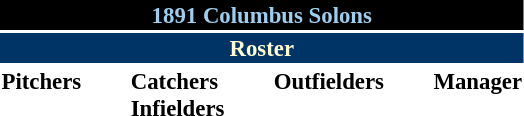<table class="toccolours" style="font-size: 95%;">
<tr>
<th colspan="10" style="background:black; color:#9eceee; text-align:center;">1891 Columbus Solons</th>
</tr>
<tr>
<td colspan="10" style="background:#036; color:#fffdd0; text-align:center;"><strong>Roster</strong></td>
</tr>
<tr>
<td valign="top"><strong>Pitchers</strong><br>







</td>
<td style="width:25px;"></td>
<td valign="top"><strong>Catchers</strong><br>

<strong>Infielders</strong>






</td>
<td style="width:25px;"></td>
<td valign="top"><strong>Outfielders</strong><br>



</td>
<td style="width:25px;"></td>
<td valign="top"><strong>Manager</strong><br></td>
</tr>
</table>
